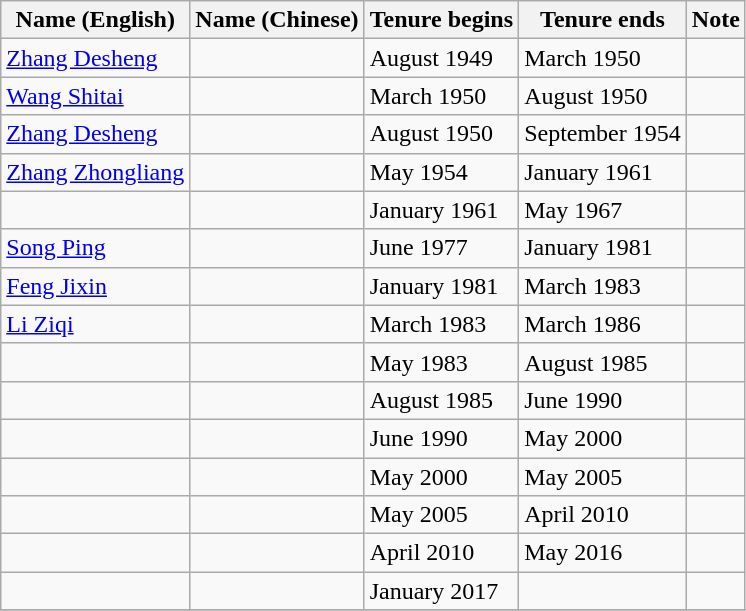<table class="wikitable">
<tr>
<th>Name (English)</th>
<th>Name (Chinese)</th>
<th>Tenure begins</th>
<th>Tenure ends</th>
<th>Note</th>
</tr>
<tr>
<td><a href='#'>Zhang Desheng</a></td>
<td></td>
<td>August 1949</td>
<td>March 1950</td>
<td></td>
</tr>
<tr>
<td><a href='#'>Wang Shitai</a></td>
<td></td>
<td>March 1950</td>
<td>August 1950</td>
<td></td>
</tr>
<tr>
<td><a href='#'>Zhang Desheng</a></td>
<td></td>
<td>August 1950</td>
<td>September 1954</td>
<td></td>
</tr>
<tr>
<td><a href='#'>Zhang Zhongliang</a></td>
<td></td>
<td>May 1954</td>
<td>January 1961</td>
<td></td>
</tr>
<tr>
<td></td>
<td></td>
<td>January 1961</td>
<td>May 1967</td>
<td></td>
</tr>
<tr>
<td><a href='#'>Song Ping</a></td>
<td></td>
<td>June 1977</td>
<td>January 1981</td>
<td></td>
</tr>
<tr>
<td><a href='#'>Feng Jixin</a></td>
<td></td>
<td>January 1981</td>
<td>March 1983</td>
<td></td>
</tr>
<tr>
<td><a href='#'>Li Ziqi</a></td>
<td></td>
<td>March 1983</td>
<td>March 1986</td>
<td></td>
</tr>
<tr>
<td></td>
<td></td>
<td>May 1983</td>
<td>August 1985</td>
<td></td>
</tr>
<tr>
<td></td>
<td></td>
<td>August 1985</td>
<td>June 1990</td>
<td></td>
</tr>
<tr>
<td></td>
<td></td>
<td>June 1990</td>
<td>May 2000</td>
<td></td>
</tr>
<tr>
<td></td>
<td></td>
<td>May 2000</td>
<td>May 2005</td>
<td></td>
</tr>
<tr>
<td></td>
<td></td>
<td>May 2005</td>
<td>April 2010</td>
<td></td>
</tr>
<tr>
<td></td>
<td></td>
<td>April 2010</td>
<td>May 2016</td>
<td></td>
</tr>
<tr>
<td></td>
<td></td>
<td>January 2017</td>
<td></td>
<td></td>
</tr>
<tr>
</tr>
</table>
